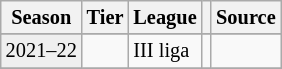<table class="wikitable" style="font-size:85%;">
<tr>
<th>Season</th>
<th>Tier</th>
<th>League</th>
<th></th>
<th>Source</th>
</tr>
<tr>
</tr>
<tr>
<td bgcolor=#efefef>2021–22</td>
<td></td>
<td align=left>III liga</td>
<td bgcolor=></td>
<td></td>
</tr>
<tr>
</tr>
</table>
